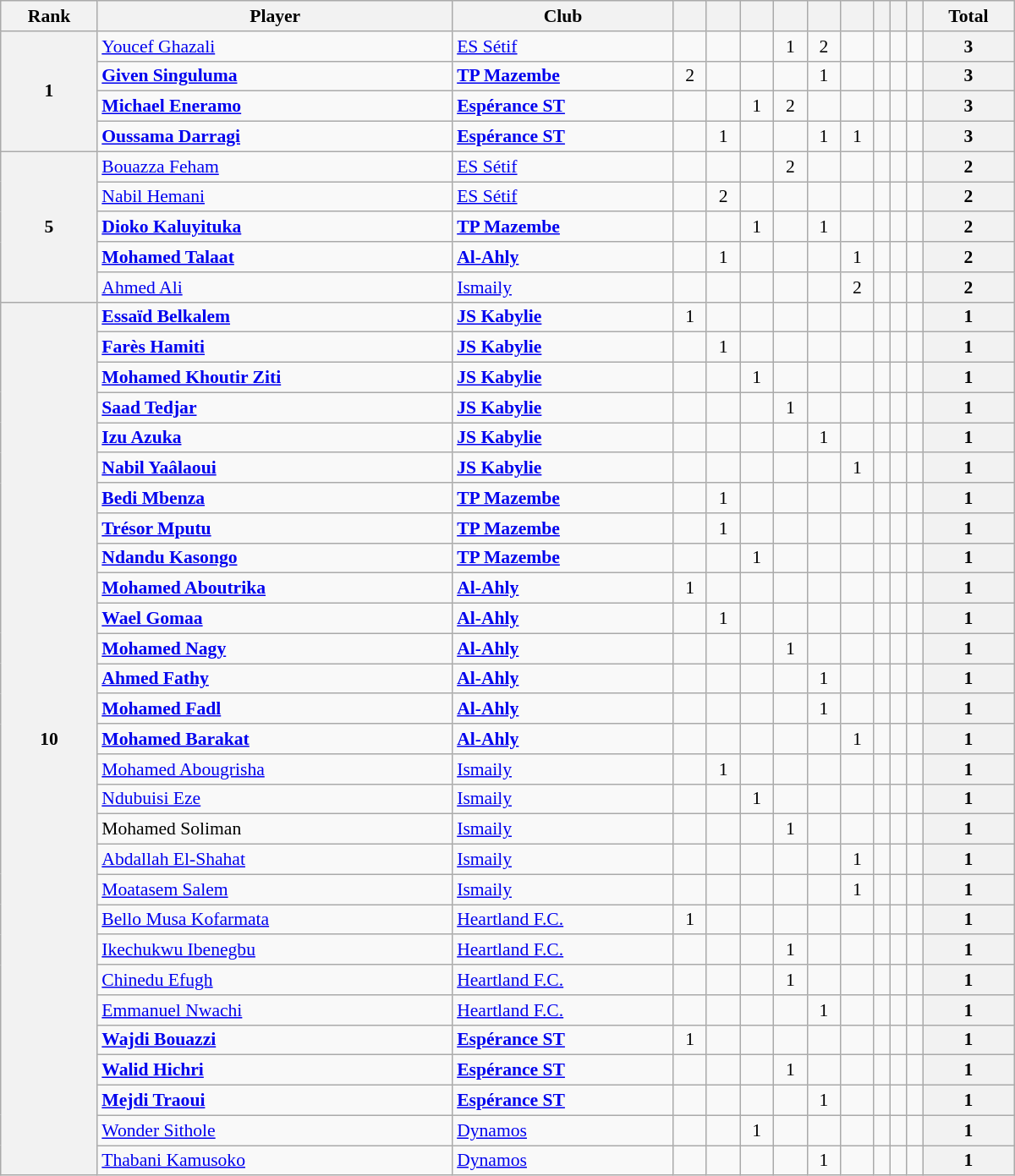<table class="wikitable" style="text-align:center; font-size:90%;" width=800>
<tr>
<th>Rank</th>
<th>Player</th>
<th>Club</th>
<th></th>
<th></th>
<th></th>
<th></th>
<th></th>
<th></th>
<th></th>
<th></th>
<th></th>
<th>Total</th>
</tr>
<tr>
<th rowspan= 4>1</th>
<td align="left"> <a href='#'>Youcef Ghazali</a></td>
<td align="left"> <a href='#'>ES Sétif</a></td>
<td></td>
<td></td>
<td></td>
<td>1</td>
<td>2</td>
<td></td>
<td></td>
<td></td>
<td></td>
<th>3</th>
</tr>
<tr>
<td align="left"> <strong><a href='#'>Given Singuluma</a></strong></td>
<td align="left"> <strong><a href='#'>TP Mazembe</a></strong></td>
<td>2</td>
<td></td>
<td></td>
<td></td>
<td>1</td>
<td></td>
<td></td>
<td></td>
<td></td>
<th>3</th>
</tr>
<tr>
<td align="left"> <strong><a href='#'>Michael Eneramo</a></strong></td>
<td align="left"> <strong><a href='#'>Espérance ST</a></strong></td>
<td></td>
<td></td>
<td>1</td>
<td>2</td>
<td></td>
<td></td>
<td></td>
<td></td>
<td></td>
<th>3</th>
</tr>
<tr>
<td align="left"> <strong><a href='#'>Oussama Darragi</a></strong></td>
<td align="left"> <strong><a href='#'>Espérance ST</a></strong></td>
<td></td>
<td>1</td>
<td></td>
<td></td>
<td>1</td>
<td>1</td>
<td></td>
<td></td>
<td></td>
<th>3</th>
</tr>
<tr>
<th rowspan=5>5</th>
<td align="left"> <a href='#'>Bouazza Feham</a></td>
<td align="left"> <a href='#'>ES Sétif</a></td>
<td></td>
<td></td>
<td></td>
<td>2</td>
<td></td>
<td></td>
<td></td>
<td></td>
<td></td>
<th>2</th>
</tr>
<tr>
<td align="left"> <a href='#'>Nabil Hemani</a></td>
<td align="left"> <a href='#'>ES Sétif</a></td>
<td></td>
<td>2</td>
<td></td>
<td></td>
<td></td>
<td></td>
<td></td>
<td></td>
<td></td>
<th>2</th>
</tr>
<tr>
<td align="left"> <strong><a href='#'>Dioko Kaluyituka</a></strong></td>
<td align="left"> <strong><a href='#'>TP Mazembe</a></strong></td>
<td></td>
<td></td>
<td>1</td>
<td></td>
<td>1</td>
<td></td>
<td></td>
<td></td>
<td></td>
<th>2</th>
</tr>
<tr>
<td align="left"> <strong><a href='#'>Mohamed Talaat</a></strong></td>
<td align="left"> <strong><a href='#'>Al-Ahly</a></strong></td>
<td></td>
<td>1</td>
<td></td>
<td></td>
<td></td>
<td>1</td>
<td></td>
<td></td>
<td></td>
<th>2</th>
</tr>
<tr>
<td align="left"> <a href='#'>Ahmed Ali</a></td>
<td align="left"> <a href='#'>Ismaily</a></td>
<td></td>
<td></td>
<td></td>
<td></td>
<td></td>
<td>2</td>
<td></td>
<td></td>
<td></td>
<th>2</th>
</tr>
<tr>
<th rowspan=29>10</th>
<td align="left"> <strong><a href='#'>Essaïd Belkalem</a></strong></td>
<td align="left"> <strong><a href='#'>JS Kabylie</a></strong></td>
<td>1</td>
<td></td>
<td></td>
<td></td>
<td></td>
<td></td>
<td></td>
<td></td>
<td></td>
<th>1</th>
</tr>
<tr>
<td align="left"> <strong><a href='#'>Farès Hamiti</a></strong></td>
<td align="left"> <strong><a href='#'>JS Kabylie</a></strong></td>
<td></td>
<td>1</td>
<td></td>
<td></td>
<td></td>
<td></td>
<td></td>
<td></td>
<td></td>
<th>1</th>
</tr>
<tr>
<td align="left"> <strong><a href='#'>Mohamed Khoutir Ziti</a></strong></td>
<td align="left"> <strong><a href='#'>JS Kabylie</a></strong></td>
<td></td>
<td></td>
<td>1</td>
<td></td>
<td></td>
<td></td>
<td></td>
<td></td>
<td></td>
<th>1</th>
</tr>
<tr>
<td align="left"> <strong><a href='#'>Saad Tedjar</a></strong></td>
<td align="left"> <strong><a href='#'>JS Kabylie</a></strong></td>
<td></td>
<td></td>
<td></td>
<td>1</td>
<td></td>
<td></td>
<td></td>
<td></td>
<td></td>
<th>1</th>
</tr>
<tr>
<td align="left"> <strong><a href='#'>Izu Azuka</a></strong></td>
<td align="left"> <strong><a href='#'>JS Kabylie</a></strong></td>
<td></td>
<td></td>
<td></td>
<td></td>
<td>1</td>
<td></td>
<td></td>
<td></td>
<td></td>
<th>1</th>
</tr>
<tr>
<td align="left"> <strong><a href='#'>Nabil Yaâlaoui</a></strong></td>
<td align="left"> <strong><a href='#'>JS Kabylie</a></strong></td>
<td></td>
<td></td>
<td></td>
<td></td>
<td></td>
<td>1</td>
<td></td>
<td></td>
<td></td>
<th>1</th>
</tr>
<tr>
<td align="left"> <strong><a href='#'>Bedi Mbenza</a></strong></td>
<td align="left"> <strong><a href='#'>TP Mazembe</a></strong></td>
<td></td>
<td>1</td>
<td></td>
<td></td>
<td></td>
<td></td>
<td></td>
<td></td>
<td></td>
<th>1</th>
</tr>
<tr>
<td align="left"> <strong><a href='#'>Trésor Mputu</a></strong></td>
<td align="left"> <strong><a href='#'>TP Mazembe</a></strong></td>
<td></td>
<td>1</td>
<td></td>
<td></td>
<td></td>
<td></td>
<td></td>
<td></td>
<td></td>
<th>1</th>
</tr>
<tr>
<td align="left"> <strong><a href='#'>Ndandu Kasongo</a></strong></td>
<td align="left"> <strong><a href='#'>TP Mazembe</a></strong></td>
<td></td>
<td></td>
<td>1</td>
<td></td>
<td></td>
<td></td>
<td></td>
<td></td>
<td></td>
<th>1</th>
</tr>
<tr>
<td align="left"> <strong><a href='#'>Mohamed Aboutrika</a></strong></td>
<td align="left"> <strong><a href='#'>Al-Ahly</a></strong></td>
<td>1</td>
<td></td>
<td></td>
<td></td>
<td></td>
<td></td>
<td></td>
<td></td>
<td></td>
<th>1</th>
</tr>
<tr>
<td align="left"> <strong><a href='#'>Wael Gomaa</a></strong></td>
<td align="left"> <strong><a href='#'>Al-Ahly</a></strong></td>
<td></td>
<td>1</td>
<td></td>
<td></td>
<td></td>
<td></td>
<td></td>
<td></td>
<td></td>
<th>1</th>
</tr>
<tr>
<td align="left"> <strong><a href='#'>Mohamed Nagy</a></strong></td>
<td align="left"> <strong><a href='#'>Al-Ahly</a></strong></td>
<td></td>
<td></td>
<td></td>
<td>1</td>
<td></td>
<td></td>
<td></td>
<td></td>
<td></td>
<th>1</th>
</tr>
<tr>
<td align="left"> <strong><a href='#'>Ahmed Fathy</a></strong></td>
<td align="left"> <strong><a href='#'>Al-Ahly</a></strong></td>
<td></td>
<td></td>
<td></td>
<td></td>
<td>1</td>
<td></td>
<td></td>
<td></td>
<td></td>
<th>1</th>
</tr>
<tr>
<td align="left"> <strong><a href='#'>Mohamed Fadl</a></strong></td>
<td align="left"> <strong><a href='#'>Al-Ahly</a></strong></td>
<td></td>
<td></td>
<td></td>
<td></td>
<td>1</td>
<td></td>
<td></td>
<td></td>
<td></td>
<th>1</th>
</tr>
<tr>
<td align="left"> <strong><a href='#'>Mohamed Barakat</a></strong></td>
<td align="left"> <strong><a href='#'>Al-Ahly</a></strong></td>
<td></td>
<td></td>
<td></td>
<td></td>
<td></td>
<td>1</td>
<td></td>
<td></td>
<td></td>
<th>1</th>
</tr>
<tr>
<td align="left"> <a href='#'>Mohamed Abougrisha</a></td>
<td align="left"> <a href='#'>Ismaily</a></td>
<td></td>
<td>1</td>
<td></td>
<td></td>
<td></td>
<td></td>
<td></td>
<td></td>
<td></td>
<th>1</th>
</tr>
<tr>
<td align="left"> <a href='#'>Ndubuisi Eze</a></td>
<td align="left"> <a href='#'>Ismaily</a></td>
<td></td>
<td></td>
<td>1</td>
<td></td>
<td></td>
<td></td>
<td></td>
<td></td>
<td></td>
<th>1</th>
</tr>
<tr>
<td align="left"> Mohamed Soliman</td>
<td align="left"> <a href='#'>Ismaily</a></td>
<td></td>
<td></td>
<td></td>
<td>1</td>
<td></td>
<td></td>
<td></td>
<td></td>
<td></td>
<th>1</th>
</tr>
<tr>
<td align="left"> <a href='#'>Abdallah El-Shahat</a></td>
<td align="left"> <a href='#'>Ismaily</a></td>
<td></td>
<td></td>
<td></td>
<td></td>
<td></td>
<td>1</td>
<td></td>
<td></td>
<td></td>
<th>1</th>
</tr>
<tr>
<td align="left"> <a href='#'>Moatasem Salem</a></td>
<td align="left"> <a href='#'>Ismaily</a></td>
<td></td>
<td></td>
<td></td>
<td></td>
<td></td>
<td>1</td>
<td></td>
<td></td>
<td></td>
<th>1</th>
</tr>
<tr>
<td align="left"> <a href='#'>Bello Musa Kofarmata</a></td>
<td align="left"> <a href='#'>Heartland F.C.</a></td>
<td>1</td>
<td></td>
<td></td>
<td></td>
<td></td>
<td></td>
<td></td>
<td></td>
<td></td>
<th>1</th>
</tr>
<tr>
<td align="left"> <a href='#'>Ikechukwu Ibenegbu</a></td>
<td align="left"> <a href='#'>Heartland F.C.</a></td>
<td></td>
<td></td>
<td></td>
<td>1</td>
<td></td>
<td></td>
<td></td>
<td></td>
<td></td>
<th>1</th>
</tr>
<tr>
<td align="left"> <a href='#'>Chinedu Efugh</a></td>
<td align="left"> <a href='#'>Heartland F.C.</a></td>
<td></td>
<td></td>
<td></td>
<td>1</td>
<td></td>
<td></td>
<td></td>
<td></td>
<td></td>
<th>1</th>
</tr>
<tr>
<td align="left"> <a href='#'>Emmanuel Nwachi</a></td>
<td align="left"> <a href='#'>Heartland F.C.</a></td>
<td></td>
<td></td>
<td></td>
<td></td>
<td>1</td>
<td></td>
<td></td>
<td></td>
<td></td>
<th>1</th>
</tr>
<tr>
<td align="left"> <strong><a href='#'>Wajdi Bouazzi</a></strong></td>
<td align="left"> <strong><a href='#'>Espérance ST</a></strong></td>
<td>1</td>
<td></td>
<td></td>
<td></td>
<td></td>
<td></td>
<td></td>
<td></td>
<td></td>
<th>1</th>
</tr>
<tr>
<td align="left"> <strong><a href='#'>Walid Hichri</a></strong></td>
<td align="left"> <strong><a href='#'>Espérance ST</a></strong></td>
<td></td>
<td></td>
<td></td>
<td>1</td>
<td></td>
<td></td>
<td></td>
<td></td>
<td></td>
<th>1</th>
</tr>
<tr>
<td align="left"> <strong><a href='#'>Mejdi Traoui</a></strong></td>
<td align="left"> <strong><a href='#'>Espérance ST</a></strong></td>
<td></td>
<td></td>
<td></td>
<td></td>
<td>1</td>
<td></td>
<td></td>
<td></td>
<td></td>
<th>1</th>
</tr>
<tr>
<td align="left"> <a href='#'>Wonder Sithole</a></td>
<td align="left"> <a href='#'>Dynamos</a></td>
<td></td>
<td></td>
<td>1</td>
<td></td>
<td></td>
<td></td>
<td></td>
<td></td>
<td></td>
<th>1</th>
</tr>
<tr>
<td align="left"> <a href='#'>Thabani Kamusoko</a></td>
<td align="left"> <a href='#'>Dynamos</a></td>
<td></td>
<td></td>
<td></td>
<td></td>
<td>1</td>
<td></td>
<td></td>
<td></td>
<td></td>
<th>1</th>
</tr>
</table>
